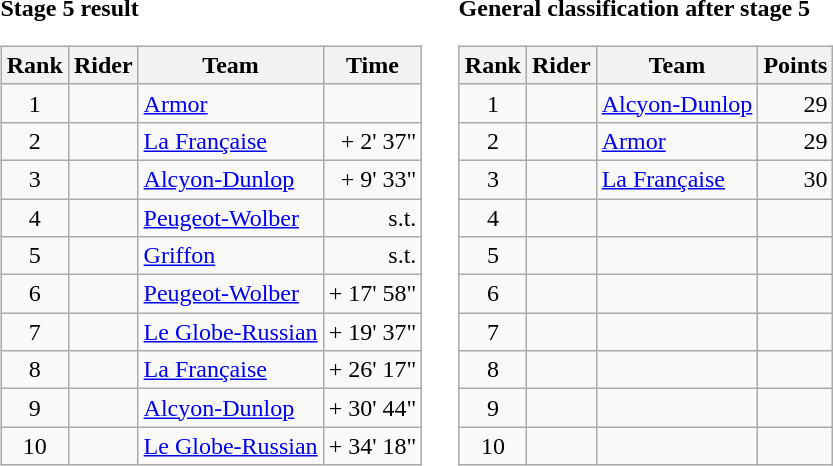<table>
<tr>
<td><strong>Stage 5 result</strong><br><table class="wikitable">
<tr>
<th scope="col">Rank</th>
<th scope="col">Rider</th>
<th scope="col">Team</th>
<th scope="col">Time</th>
</tr>
<tr>
<td style="text-align:center;">1</td>
<td></td>
<td><a href='#'>Armor</a></td>
<td style="text-align:right;"></td>
</tr>
<tr>
<td style="text-align:center;">2</td>
<td></td>
<td><a href='#'>La Française</a></td>
<td style="text-align:right;">+ 2' 37"</td>
</tr>
<tr>
<td style="text-align:center;">3</td>
<td></td>
<td><a href='#'>Alcyon-Dunlop</a></td>
<td style="text-align:right;">+ 9' 33"</td>
</tr>
<tr>
<td style="text-align:center;">4</td>
<td></td>
<td><a href='#'>Peugeot-Wolber</a></td>
<td style="text-align:right;">s.t.</td>
</tr>
<tr>
<td style="text-align:center;">5</td>
<td></td>
<td><a href='#'>Griffon</a></td>
<td style="text-align:right;">s.t.</td>
</tr>
<tr>
<td style="text-align:center;">6</td>
<td></td>
<td><a href='#'>Peugeot-Wolber</a></td>
<td style="text-align:right;">+ 17' 58"</td>
</tr>
<tr>
<td style="text-align:center;">7</td>
<td></td>
<td><a href='#'>Le Globe-Russian</a></td>
<td style="text-align:right;">+ 19' 37"</td>
</tr>
<tr>
<td style="text-align:center;">8</td>
<td></td>
<td><a href='#'>La Française</a></td>
<td style="text-align:right;">+ 26' 17"</td>
</tr>
<tr>
<td style="text-align:center;">9</td>
<td></td>
<td><a href='#'>Alcyon-Dunlop</a></td>
<td style="text-align:right;">+ 30' 44"</td>
</tr>
<tr>
<td style="text-align:center;">10</td>
<td></td>
<td><a href='#'>Le Globe-Russian</a></td>
<td style="text-align:right;">+ 34' 18"</td>
</tr>
</table>
</td>
<td></td>
<td><strong>General classification after stage 5</strong><br><table class="wikitable">
<tr>
<th scope="col">Rank</th>
<th scope="col">Rider</th>
<th scope="col">Team</th>
<th scope="col">Points</th>
</tr>
<tr>
<td style="text-align:center;">1</td>
<td></td>
<td><a href='#'>Alcyon-Dunlop</a></td>
<td style="text-align:right;">29</td>
</tr>
<tr>
<td style="text-align:center;">2</td>
<td></td>
<td><a href='#'>Armor</a></td>
<td style="text-align:right;">29</td>
</tr>
<tr>
<td style="text-align:center;">3</td>
<td></td>
<td><a href='#'>La Française</a></td>
<td style="text-align:right;">30</td>
</tr>
<tr>
<td style="text-align:center;">4</td>
<td></td>
<td></td>
<td></td>
</tr>
<tr>
<td style="text-align:center;">5</td>
<td></td>
<td></td>
<td></td>
</tr>
<tr>
<td style="text-align:center;">6</td>
<td></td>
<td></td>
<td></td>
</tr>
<tr>
<td style="text-align:center;">7</td>
<td></td>
<td></td>
<td></td>
</tr>
<tr>
<td style="text-align:center;">8</td>
<td></td>
<td></td>
<td></td>
</tr>
<tr>
<td style="text-align:center;">9</td>
<td></td>
<td></td>
<td></td>
</tr>
<tr>
<td style="text-align:center;">10</td>
<td></td>
<td></td>
<td></td>
</tr>
</table>
</td>
</tr>
</table>
